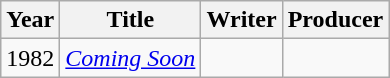<table class="wikitable">
<tr>
<th>Year</th>
<th>Title</th>
<th>Writer</th>
<th>Producer</th>
</tr>
<tr>
<td>1982</td>
<td><em><a href='#'>Coming Soon</a></em></td>
<td></td>
<td></td>
</tr>
</table>
